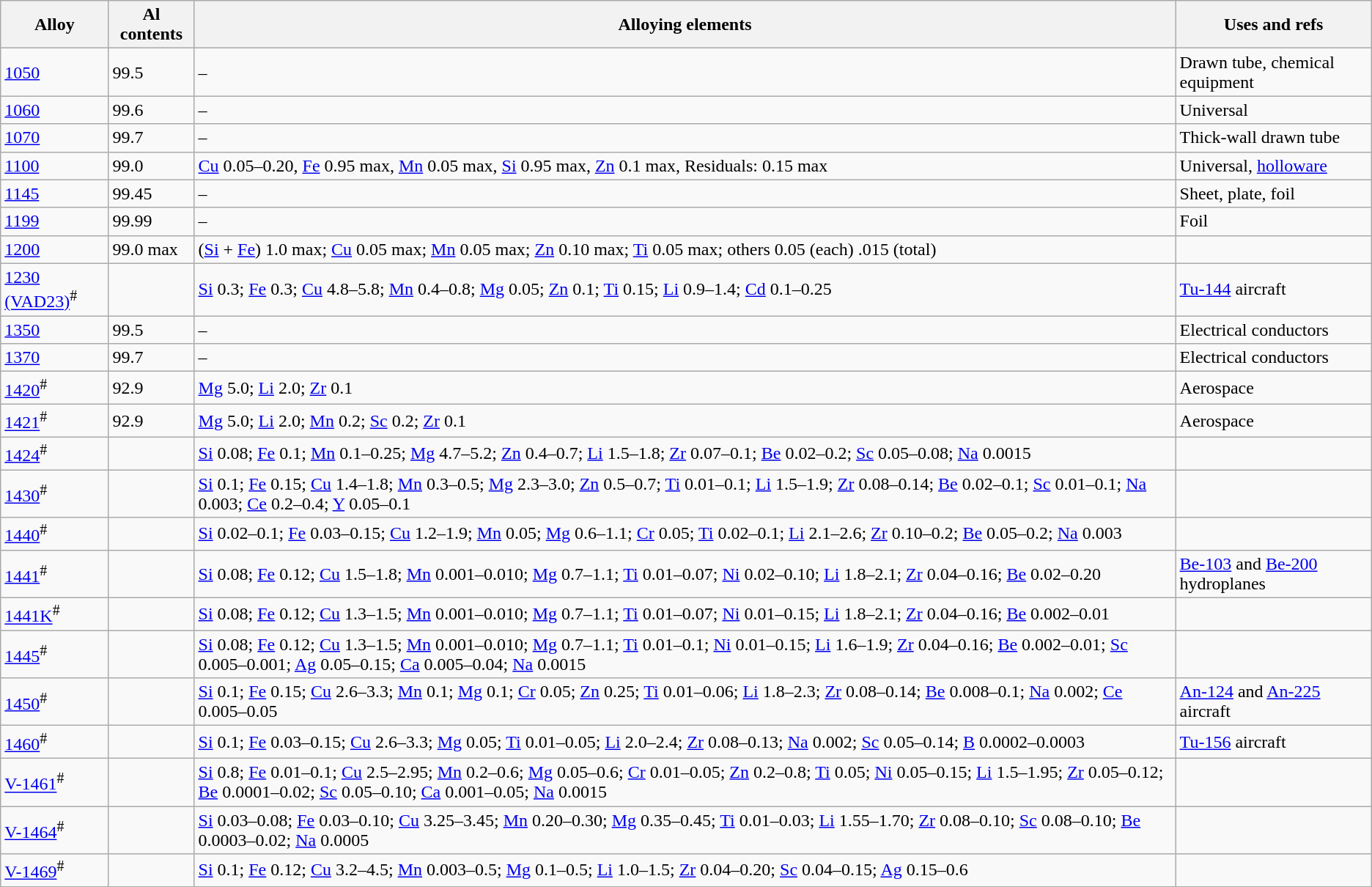<table class="wikitable sortable">
<tr>
<th>Alloy</th>
<th>Al contents</th>
<th>Alloying elements</th>
<th>Uses and refs</th>
</tr>
<tr>
<td><a href='#'>1050</a></td>
<td>99.5</td>
<td>–</td>
<td>Drawn tube, chemical equipment</td>
</tr>
<tr>
<td><a href='#'>1060</a></td>
<td>99.6</td>
<td>–</td>
<td>Universal</td>
</tr>
<tr>
<td><a href='#'>1070</a></td>
<td>99.7</td>
<td>–</td>
<td>Thick-wall drawn tube</td>
</tr>
<tr>
<td><a href='#'>1100</a></td>
<td>99.0</td>
<td><a href='#'>Cu</a> 0.05–0.20, <a href='#'>Fe</a> 0.95 max, <a href='#'>Mn</a> 0.05 max, <a href='#'>Si</a> 0.95 max, <a href='#'>Zn</a> 0.1 max, Residuals: 0.15 max</td>
<td>Universal, <a href='#'>holloware</a></td>
</tr>
<tr>
<td><a href='#'>1145</a></td>
<td>99.45</td>
<td>–</td>
<td>Sheet, plate, foil</td>
</tr>
<tr>
<td><a href='#'>1199</a></td>
<td>99.99</td>
<td>–</td>
<td>Foil</td>
</tr>
<tr>
<td><a href='#'>1200</a></td>
<td>99.0 max</td>
<td>(<a href='#'>Si</a> + <a href='#'>Fe</a>) 1.0 max; <a href='#'>Cu</a> 0.05 max; <a href='#'>Mn</a> 0.05 max; <a href='#'>Zn</a> 0.10 max; <a href='#'>Ti</a> 0.05 max; others 0.05 (each) .015 (total)</td>
<td></td>
</tr>
<tr>
<td><a href='#'>1230 (VAD23)</a><sup>#</sup></td>
<td></td>
<td><a href='#'>Si</a> 0.3; <a href='#'>Fe</a> 0.3; <a href='#'>Cu</a> 4.8–5.8; <a href='#'>Mn</a> 0.4–0.8; <a href='#'>Mg</a> 0.05; <a href='#'>Zn</a> 0.1; <a href='#'>Ti</a> 0.15; <a href='#'>Li</a> 0.9–1.4; <a href='#'>Cd</a> 0.1–0.25</td>
<td><a href='#'>Tu-144</a> aircraft</td>
</tr>
<tr>
<td><a href='#'>1350</a></td>
<td>99.5</td>
<td>–</td>
<td>Electrical conductors</td>
</tr>
<tr>
<td><a href='#'>1370</a></td>
<td>99.7</td>
<td>–</td>
<td>Electrical conductors</td>
</tr>
<tr>
<td><a href='#'>1420</a><sup>#</sup></td>
<td>92.9</td>
<td><a href='#'>Mg</a> 5.0; <a href='#'>Li</a> 2.0; <a href='#'>Zr</a> 0.1</td>
<td>Aerospace</td>
</tr>
<tr>
<td><a href='#'>1421</a><sup>#</sup></td>
<td>92.9</td>
<td><a href='#'>Mg</a> 5.0; <a href='#'>Li</a> 2.0; <a href='#'>Mn</a> 0.2; <a href='#'>Sc</a> 0.2; <a href='#'>Zr</a> 0.1</td>
<td>Aerospace</td>
</tr>
<tr>
<td><a href='#'>1424</a><sup>#</sup></td>
<td></td>
<td><a href='#'>Si</a> 0.08; <a href='#'>Fe</a> 0.1; <a href='#'>Mn</a> 0.1–0.25; <a href='#'>Mg</a> 4.7–5.2; <a href='#'>Zn</a> 0.4–0.7; <a href='#'>Li</a> 1.5–1.8; <a href='#'>Zr</a> 0.07–0.1; <a href='#'>Be</a> 0.02–0.2; <a href='#'>Sc</a> 0.05–0.08; <a href='#'>Na</a> 0.0015</td>
<td></td>
</tr>
<tr>
<td><a href='#'>1430</a><sup>#</sup></td>
<td></td>
<td><a href='#'>Si</a> 0.1; <a href='#'>Fe</a> 0.15; <a href='#'>Cu</a> 1.4–1.8; <a href='#'>Mn</a> 0.3–0.5; <a href='#'>Mg</a> 2.3–3.0; <a href='#'>Zn</a> 0.5–0.7; <a href='#'>Ti</a> 0.01–0.1; <a href='#'>Li</a> 1.5–1.9; <a href='#'>Zr</a> 0.08–0.14; <a href='#'>Be</a> 0.02–0.1; <a href='#'>Sc</a> 0.01–0.1; <a href='#'>Na</a> 0.003; <a href='#'>Ce</a> 0.2–0.4; <a href='#'>Y</a> 0.05–0.1</td>
<td></td>
</tr>
<tr>
<td><a href='#'>1440</a><sup>#</sup></td>
<td></td>
<td><a href='#'>Si</a> 0.02–0.1; <a href='#'>Fe</a> 0.03–0.15; <a href='#'>Cu</a> 1.2–1.9; <a href='#'>Mn</a> 0.05; <a href='#'>Mg</a> 0.6–1.1; <a href='#'>Cr</a> 0.05; <a href='#'>Ti</a> 0.02–0.1; <a href='#'>Li</a> 2.1–2.6; <a href='#'>Zr</a> 0.10–0.2; <a href='#'>Be</a> 0.05–0.2; <a href='#'>Na</a> 0.003</td>
<td></td>
</tr>
<tr>
<td><a href='#'>1441</a><sup>#</sup></td>
<td></td>
<td><a href='#'>Si</a> 0.08; <a href='#'>Fe</a> 0.12; <a href='#'>Cu</a> 1.5–1.8; <a href='#'>Mn</a> 0.001–0.010; <a href='#'>Mg</a> 0.7–1.1; <a href='#'>Ti</a> 0.01–0.07; <a href='#'>Ni</a> 0.02–0.10; <a href='#'>Li</a> 1.8–2.1; <a href='#'>Zr</a> 0.04–0.16; <a href='#'>Be</a> 0.02–0.20</td>
<td><a href='#'>Be-103</a> and <a href='#'>Be-200</a> hydroplanes</td>
</tr>
<tr>
<td><a href='#'>1441K</a><sup>#</sup></td>
<td></td>
<td><a href='#'>Si</a> 0.08; <a href='#'>Fe</a> 0.12; <a href='#'>Cu</a> 1.3–1.5; <a href='#'>Mn</a> 0.001–0.010; <a href='#'>Mg</a> 0.7–1.1; <a href='#'>Ti</a> 0.01–0.07; <a href='#'>Ni</a> 0.01–0.15; <a href='#'>Li</a> 1.8–2.1; <a href='#'>Zr</a> 0.04–0.16; <a href='#'>Be</a> 0.002–0.01</td>
<td></td>
</tr>
<tr>
<td><a href='#'>1445</a><sup>#</sup></td>
<td></td>
<td><a href='#'>Si</a> 0.08; <a href='#'>Fe</a> 0.12; <a href='#'>Cu</a> 1.3–1.5; <a href='#'>Mn</a> 0.001–0.010; <a href='#'>Mg</a> 0.7–1.1; <a href='#'>Ti</a> 0.01–0.1; <a href='#'>Ni</a> 0.01–0.15; <a href='#'>Li</a> 1.6–1.9; <a href='#'>Zr</a> 0.04–0.16; <a href='#'>Be</a> 0.002–0.01; <a href='#'>Sc</a> 0.005–0.001; <a href='#'>Ag</a> 0.05–0.15; <a href='#'>Ca</a> 0.005–0.04; <a href='#'>Na</a> 0.0015</td>
<td></td>
</tr>
<tr>
<td><a href='#'>1450</a><sup>#</sup></td>
<td></td>
<td><a href='#'>Si</a> 0.1; <a href='#'>Fe</a> 0.15; <a href='#'>Cu</a> 2.6–3.3; <a href='#'>Mn</a> 0.1; <a href='#'>Mg</a> 0.1; <a href='#'>Cr</a> 0.05; <a href='#'>Zn</a> 0.25; <a href='#'>Ti</a> 0.01–0.06; <a href='#'>Li</a> 1.8–2.3; <a href='#'>Zr</a> 0.08–0.14; <a href='#'>Be</a> 0.008–0.1; <a href='#'>Na</a> 0.002; <a href='#'>Ce</a> 0.005–0.05</td>
<td><a href='#'>An-124</a> and <a href='#'>An-225</a> aircraft</td>
</tr>
<tr>
<td><a href='#'>1460</a><sup>#</sup></td>
<td></td>
<td><a href='#'>Si</a> 0.1; <a href='#'>Fe</a> 0.03–0.15; <a href='#'>Cu</a> 2.6–3.3; <a href='#'>Mg</a> 0.05; <a href='#'>Ti</a> 0.01–0.05; <a href='#'>Li</a> 2.0–2.4; <a href='#'>Zr</a> 0.08–0.13; <a href='#'>Na</a> 0.002; <a href='#'>Sc</a> 0.05–0.14; <a href='#'>B</a> 0.0002–0.0003</td>
<td><a href='#'>Tu-156</a> aircraft</td>
</tr>
<tr>
<td><a href='#'>V-1461</a><sup>#</sup></td>
<td></td>
<td><a href='#'>Si</a> 0.8; <a href='#'>Fe</a> 0.01–0.1; <a href='#'>Cu</a> 2.5–2.95; <a href='#'>Mn</a> 0.2–0.6; <a href='#'>Mg</a> 0.05–0.6; <a href='#'>Cr</a> 0.01–0.05; <a href='#'>Zn</a> 0.2–0.8; <a href='#'>Ti</a> 0.05; <a href='#'>Ni</a> 0.05–0.15; <a href='#'>Li</a> 1.5–1.95; <a href='#'>Zr</a> 0.05–0.12; <a href='#'>Be</a> 0.0001–0.02; <a href='#'>Sc</a> 0.05–0.10; <a href='#'>Ca</a> 0.001–0.05; <a href='#'>Na</a> 0.0015</td>
<td></td>
</tr>
<tr>
<td><a href='#'>V-1464</a><sup>#</sup></td>
<td></td>
<td><a href='#'>Si</a> 0.03–0.08; <a href='#'>Fe</a> 0.03–0.10; <a href='#'>Cu</a> 3.25–3.45; <a href='#'>Mn</a> 0.20–0.30; <a href='#'>Mg</a> 0.35–0.45; <a href='#'>Ti</a> 0.01–0.03; <a href='#'>Li</a> 1.55–1.70; <a href='#'>Zr</a> 0.08–0.10; <a href='#'>Sc</a> 0.08–0.10; <a href='#'>Be</a> 0.0003–0.02; <a href='#'>Na</a> 0.0005</td>
<td></td>
</tr>
<tr>
<td><a href='#'>V-1469</a><sup>#</sup></td>
<td></td>
<td><a href='#'>Si</a> 0.1; <a href='#'>Fe</a> 0.12; <a href='#'>Cu</a> 3.2–4.5; <a href='#'>Mn</a> 0.003–0.5; <a href='#'>Mg</a> 0.1–0.5; <a href='#'>Li</a> 1.0–1.5; <a href='#'>Zr</a> 0.04–0.20; <a href='#'>Sc</a> 0.04–0.15; <a href='#'>Ag</a> 0.15–0.6</td>
<td></td>
</tr>
</table>
